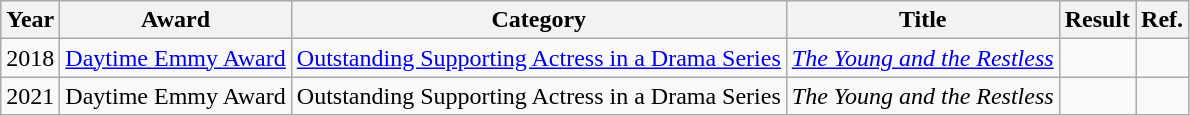<table class="wikitable">
<tr>
<th>Year</th>
<th>Award</th>
<th>Category</th>
<th>Title</th>
<th>Result</th>
<th>Ref.</th>
</tr>
<tr>
<td>2018</td>
<td><a href='#'>Daytime Emmy Award</a></td>
<td><a href='#'>Outstanding Supporting Actress in a Drama Series</a></td>
<td><em><a href='#'>The Young and the Restless</a></em></td>
<td></td>
<td></td>
</tr>
<tr>
<td>2021</td>
<td>Daytime Emmy Award</td>
<td>Outstanding Supporting Actress in a Drama Series</td>
<td><em>The Young and the Restless</em></td>
<td></td>
<td></td>
</tr>
</table>
